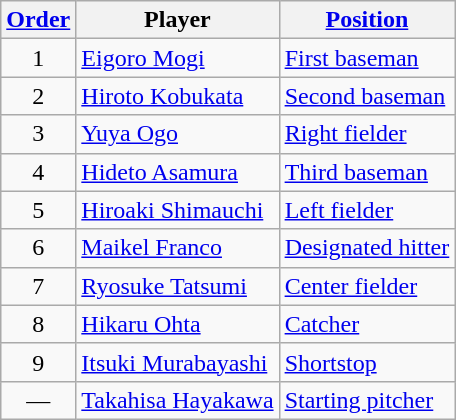<table class="wikitable" style="text-align:center;">
<tr>
<th><a href='#'>Order</a></th>
<th>Player</th>
<th><a href='#'>Position</a></th>
</tr>
<tr>
<td>1</td>
<td style="text-align:left;"><a href='#'>Eigoro Mogi</a></td>
<td style="text-align:left;"><a href='#'>First baseman</a></td>
</tr>
<tr>
<td>2</td>
<td style="text-align:left;"><a href='#'>Hiroto Kobukata</a></td>
<td style="text-align:left;"><a href='#'>Second baseman</a></td>
</tr>
<tr>
<td>3</td>
<td style="text-align:left;"><a href='#'>Yuya Ogo</a></td>
<td style="text-align:left;"><a href='#'>Right fielder</a></td>
</tr>
<tr>
<td>4</td>
<td style="text-align:left;"><a href='#'>Hideto Asamura</a></td>
<td style="text-align:left;"><a href='#'>Third baseman</a></td>
</tr>
<tr>
<td>5</td>
<td style="text-align:left;"><a href='#'>Hiroaki Shimauchi</a></td>
<td style="text-align:left;"><a href='#'>Left fielder</a></td>
</tr>
<tr>
<td>6</td>
<td style="text-align:left;"><a href='#'>Maikel Franco</a></td>
<td style="text-align:left;"><a href='#'>Designated hitter</a></td>
</tr>
<tr>
<td>7</td>
<td style="text-align:left;"><a href='#'>Ryosuke Tatsumi</a></td>
<td style="text-align:left;"><a href='#'>Center fielder</a></td>
</tr>
<tr>
<td>8</td>
<td style="text-align:left;"><a href='#'>Hikaru Ohta</a></td>
<td style="text-align:left;"><a href='#'>Catcher</a></td>
</tr>
<tr>
<td>9</td>
<td style="text-align:left;"><a href='#'>Itsuki Murabayashi</a></td>
<td style="text-align:left;"><a href='#'>Shortstop</a></td>
</tr>
<tr>
<td>—</td>
<td style="text-align:left;"><a href='#'>Takahisa Hayakawa</a></td>
<td style="text-align:left;"><a href='#'>Starting pitcher</a></td>
</tr>
</table>
